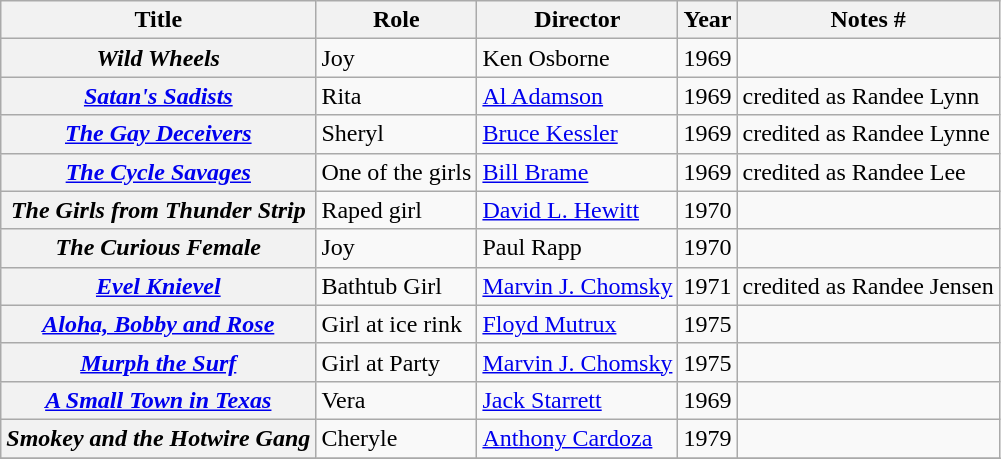<table class="wikitable plainrowheaders sortable">
<tr>
<th scope="col">Title</th>
<th scope="col">Role</th>
<th scope="col">Director</th>
<th scope="col">Year</th>
<th scope="col" class="unsortable">Notes #</th>
</tr>
<tr>
<th scope="row"><em>Wild Wheels</em></th>
<td>Joy</td>
<td>Ken Osborne</td>
<td>1969</td>
<td></td>
</tr>
<tr>
<th scope="row"><em><a href='#'>Satan's Sadists</a></em></th>
<td>Rita</td>
<td><a href='#'>Al Adamson</a></td>
<td>1969</td>
<td>credited as Randee Lynn</td>
</tr>
<tr>
<th scope="row"><em><a href='#'>The Gay Deceivers</a></em></th>
<td>Sheryl</td>
<td><a href='#'>Bruce Kessler</a></td>
<td>1969</td>
<td>credited as Randee Lynne</td>
</tr>
<tr>
<th scope="row"><em><a href='#'>The Cycle Savages</a></em></th>
<td>One of the girls</td>
<td><a href='#'>Bill Brame</a></td>
<td>1969</td>
<td>credited as Randee Lee</td>
</tr>
<tr>
<th scope="row"><em>The Girls from Thunder Strip</em></th>
<td>Raped girl</td>
<td><a href='#'>David L. Hewitt</a></td>
<td>1970</td>
<td></td>
</tr>
<tr>
<th scope="row"><em>The Curious Female</em></th>
<td>Joy</td>
<td>Paul Rapp</td>
<td>1970</td>
<td></td>
</tr>
<tr>
<th scope="row"><em><a href='#'>Evel Knievel</a></em></th>
<td>Bathtub Girl</td>
<td><a href='#'>Marvin J. Chomsky</a></td>
<td>1971</td>
<td>credited as Randee Jensen</td>
</tr>
<tr>
<th scope="row"><em><a href='#'>Aloha, Bobby and Rose</a></em></th>
<td>Girl at ice rink</td>
<td><a href='#'>Floyd Mutrux</a></td>
<td>1975</td>
<td></td>
</tr>
<tr>
<th scope="row"><em><a href='#'>Murph the Surf</a></em></th>
<td>Girl at Party</td>
<td><a href='#'>Marvin J. Chomsky</a></td>
<td>1975</td>
<td></td>
</tr>
<tr>
<th scope="row"><em><a href='#'>A Small Town in Texas</a></em></th>
<td>Vera</td>
<td><a href='#'>Jack Starrett</a></td>
<td>1969</td>
<td></td>
</tr>
<tr>
<th scope="row"><em>Smokey and the Hotwire Gang</em></th>
<td>Cheryle</td>
<td><a href='#'>Anthony Cardoza</a></td>
<td>1979</td>
<td></td>
</tr>
<tr>
</tr>
</table>
